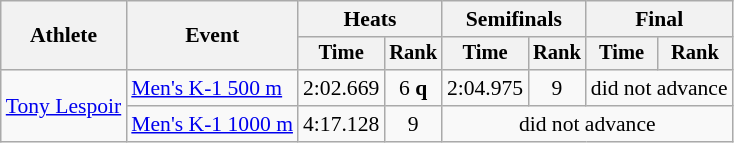<table class="wikitable" style="font-size:90%">
<tr>
<th rowspan=2>Athlete</th>
<th rowspan=2>Event</th>
<th colspan=2>Heats</th>
<th colspan=2>Semifinals</th>
<th colspan=2>Final</th>
</tr>
<tr style="font-size:95%">
<th>Time</th>
<th>Rank</th>
<th>Time</th>
<th>Rank</th>
<th>Time</th>
<th>Rank</th>
</tr>
<tr align=center>
<td align=left rowspan=2><a href='#'>Tony Lespoir</a></td>
<td align=left><a href='#'>Men's K-1 500 m</a></td>
<td>2:02.669</td>
<td>6 <strong>q</strong></td>
<td>2:04.975</td>
<td>9</td>
<td colspan=2>did not advance</td>
</tr>
<tr align=center>
<td align=left><a href='#'>Men's K-1 1000 m</a></td>
<td>4:17.128</td>
<td>9</td>
<td colspan=4>did not advance</td>
</tr>
</table>
